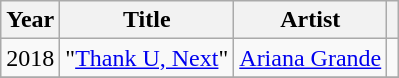<table class="wikitable sortable">
<tr>
<th>Year</th>
<th>Title</th>
<th>Artist</th>
<th scope="col"></th>
</tr>
<tr>
<td>2018</td>
<td>"<a href='#'>Thank U, Next</a>"</td>
<td><a href='#'>Ariana Grande</a></td>
<td></td>
</tr>
<tr>
</tr>
</table>
